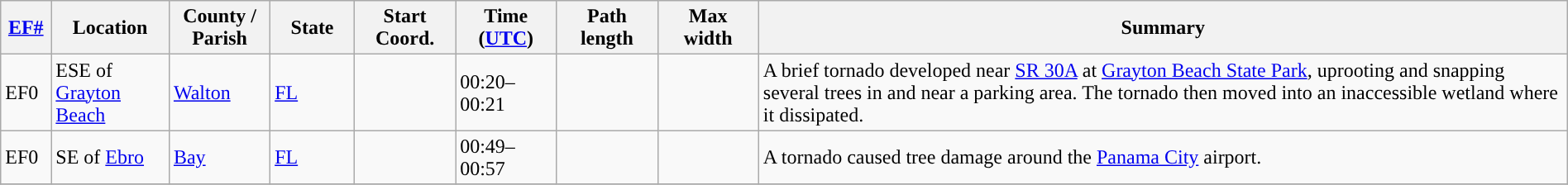<table class="wikitable sortable" style="width:100%;">
<tr>
<th scope="col"  style="width:3%; text-align:center;"><a href='#'>EF#</a></th>
<th scope="col"  style="width:7%; text-align:center;" class="unsortable">Location</th>
<th scope="col"  style="width:6%; text-align:center;" class="unsortable">County / Parish</th>
<th scope="col"  style="width:5%; text-align:center;">State</th>
<th scope="col"  style="width:6%; text-align:center;">Start Coord.</th>
<th scope="col"  style="width:6%; text-align:center;">Time (<a href='#'>UTC</a>)</th>
<th scope="col"  style="width:6%; text-align:center;">Path length</th>
<th scope="col"  style="width:6%; text-align:center;">Max width</th>
<th scope="col" class="unsortable" style="width:48%; text-align:center;">Summary</th>
</tr>
<tr>
<td>EF0</td>
<td>ESE of <a href='#'>Grayton Beach</a></td>
<td><a href='#'>Walton</a></td>
<td><a href='#'>FL</a></td>
<td></td>
<td>00:20–00:21</td>
<td></td>
<td></td>
<td>A brief tornado developed near <a href='#'>SR 30A</a> at <a href='#'>Grayton Beach State Park</a>, uprooting and snapping several trees in and near a parking area. The tornado then moved into an inaccessible wetland where it dissipated.</td>
</tr>
<tr>
<td>EF0</td>
<td>SE of <a href='#'>Ebro</a></td>
<td><a href='#'>Bay</a></td>
<td><a href='#'>FL</a></td>
<td></td>
<td>00:49–00:57</td>
<td></td>
<td></td>
<td>A tornado caused tree damage around the <a href='#'>Panama City</a> airport.</td>
</tr>
<tr>
</tr>
</table>
